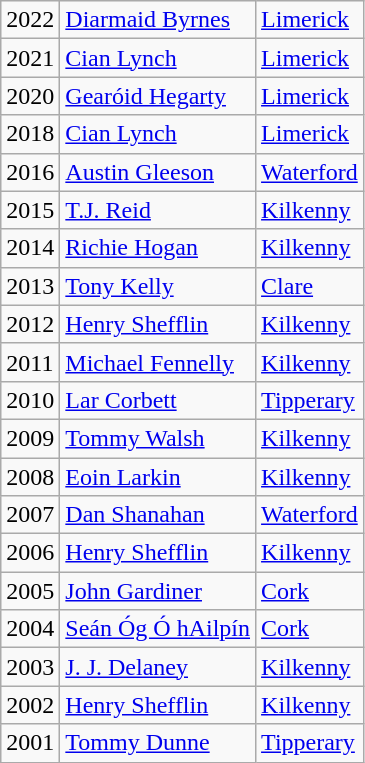<table class="wikitable">
<tr>
<td>2022</td>
<td><a href='#'>Diarmaid Byrnes</a></td>
<td><a href='#'>Limerick</a></td>
</tr>
<tr>
<td>2021</td>
<td><a href='#'>Cian Lynch</a></td>
<td><a href='#'>Limerick</a></td>
</tr>
<tr>
<td>2020</td>
<td><a href='#'>Gearóid Hegarty</a></td>
<td><a href='#'>Limerick</a></td>
</tr>
<tr>
<td>2018</td>
<td><a href='#'>Cian Lynch</a></td>
<td><a href='#'>Limerick</a></td>
</tr>
<tr>
<td>2016</td>
<td><a href='#'>Austin Gleeson</a></td>
<td><a href='#'>Waterford</a></td>
</tr>
<tr>
<td>2015</td>
<td><a href='#'>T.J. Reid</a></td>
<td><a href='#'>Kilkenny</a></td>
</tr>
<tr>
<td>2014</td>
<td><a href='#'>Richie Hogan</a></td>
<td><a href='#'>Kilkenny</a></td>
</tr>
<tr>
<td>2013</td>
<td><a href='#'>Tony Kelly</a></td>
<td><a href='#'>Clare</a></td>
</tr>
<tr>
<td>2012</td>
<td><a href='#'>Henry Shefflin</a></td>
<td><a href='#'>Kilkenny</a></td>
</tr>
<tr>
<td>2011</td>
<td><a href='#'>Michael Fennelly</a></td>
<td><a href='#'>Kilkenny</a></td>
</tr>
<tr>
<td>2010</td>
<td><a href='#'>Lar Corbett</a></td>
<td><a href='#'>Tipperary</a></td>
</tr>
<tr>
<td>2009</td>
<td><a href='#'>Tommy Walsh</a></td>
<td><a href='#'>Kilkenny</a></td>
</tr>
<tr>
<td>2008</td>
<td><a href='#'>Eoin Larkin</a></td>
<td><a href='#'>Kilkenny</a></td>
</tr>
<tr>
<td>2007</td>
<td><a href='#'>Dan Shanahan</a></td>
<td><a href='#'>Waterford</a></td>
</tr>
<tr>
<td>2006</td>
<td><a href='#'>Henry Shefflin</a></td>
<td><a href='#'>Kilkenny</a></td>
</tr>
<tr>
<td>2005</td>
<td><a href='#'>John Gardiner</a></td>
<td><a href='#'>Cork</a></td>
</tr>
<tr>
<td>2004</td>
<td><a href='#'>Seán Óg Ó hAilpín</a></td>
<td><a href='#'>Cork</a></td>
</tr>
<tr>
<td>2003</td>
<td><a href='#'>J. J. Delaney</a></td>
<td><a href='#'>Kilkenny</a></td>
</tr>
<tr>
<td>2002</td>
<td><a href='#'>Henry Shefflin</a></td>
<td><a href='#'>Kilkenny</a></td>
</tr>
<tr>
<td>2001</td>
<td><a href='#'>Tommy Dunne</a></td>
<td><a href='#'>Tipperary</a></td>
</tr>
</table>
